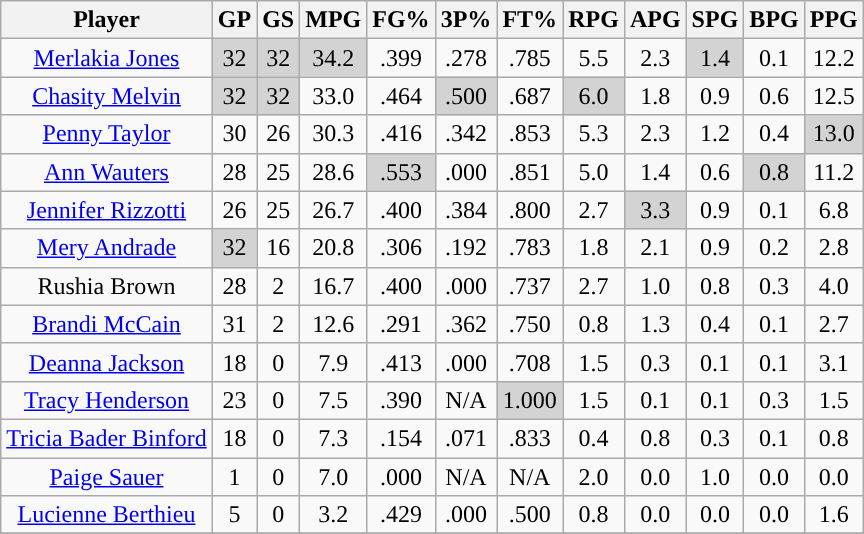<table class="wikitable sortable" style="text-align:center;">
<tr>
<th>Player</th>
<th>GP</th>
<th>GS</th>
<th>MPG</th>
<th>FG%</th>
<th>3P%</th>
<th>FT%</th>
<th>RPG</th>
<th>APG</th>
<th>SPG</th>
<th>BPG</th>
<th>PPG</th>
</tr>
<tr>
<td><a href='#'>Merlakia Jones</a></td>
<td style="background:#D3D3D3;">32</td>
<td style="background:#D3D3D3;">32</td>
<td style="background:#D3D3D3;">34.2</td>
<td>.399</td>
<td>.278</td>
<td>.785</td>
<td>5.5</td>
<td>2.3</td>
<td style="background:#D3D3D3;">1.4</td>
<td>0.1</td>
<td>12.2</td>
</tr>
<tr>
<td><a href='#'>Chasity Melvin</a></td>
<td style="background:#D3D3D3;">32</td>
<td style="background:#D3D3D3;">32</td>
<td>33.0</td>
<td>.464</td>
<td style="background:#D3D3D3;">.500</td>
<td>.687</td>
<td style="background:#D3D3D3;">6.0</td>
<td>1.8</td>
<td>0.9</td>
<td>0.6</td>
<td>12.5</td>
</tr>
<tr>
<td><a href='#'>Penny Taylor</a></td>
<td>30</td>
<td>26</td>
<td>30.3</td>
<td>.416</td>
<td>.342</td>
<td>.853</td>
<td>5.3</td>
<td>2.3</td>
<td>1.2</td>
<td>0.4</td>
<td style="background:#D3D3D3;">13.0</td>
</tr>
<tr>
<td><a href='#'>Ann Wauters</a></td>
<td>28</td>
<td>25</td>
<td>28.6</td>
<td style="background:#D3D3D3;">.553</td>
<td>.000</td>
<td>.851</td>
<td>5.0</td>
<td>1.4</td>
<td>0.6</td>
<td style="background:#D3D3D3;">0.8</td>
<td>11.2</td>
</tr>
<tr>
<td><a href='#'>Jennifer Rizzotti</a></td>
<td>26</td>
<td>25</td>
<td>26.7</td>
<td>.400</td>
<td>.384</td>
<td>.800</td>
<td>2.7</td>
<td style="background:#D3D3D3;">3.3</td>
<td>0.9</td>
<td>0.1</td>
<td>6.8</td>
</tr>
<tr>
<td><a href='#'>Mery Andrade</a></td>
<td style="background:#D3D3D3;">32</td>
<td>16</td>
<td>20.8</td>
<td>.306</td>
<td>.192</td>
<td>.783</td>
<td>1.8</td>
<td>2.1</td>
<td>0.9</td>
<td>0.2</td>
<td>2.8</td>
</tr>
<tr>
<td>Rushia Brown</td>
<td>28</td>
<td>2</td>
<td>16.7</td>
<td>.400</td>
<td>.000</td>
<td>.737</td>
<td>2.7</td>
<td>1.0</td>
<td>0.8</td>
<td>0.3</td>
<td>4.0</td>
</tr>
<tr>
<td><a href='#'>Brandi McCain</a></td>
<td>31</td>
<td>2</td>
<td>12.6</td>
<td>.291</td>
<td>.362</td>
<td>.750</td>
<td>0.8</td>
<td>1.3</td>
<td>0.4</td>
<td>0.1</td>
<td>2.7</td>
</tr>
<tr>
<td><a href='#'>Deanna Jackson</a></td>
<td>18</td>
<td>0</td>
<td>7.9</td>
<td>.413</td>
<td>.000</td>
<td>.708</td>
<td>1.5</td>
<td>0.3</td>
<td>0.1</td>
<td>0.1</td>
<td>3.1</td>
</tr>
<tr>
<td><a href='#'>Tracy Henderson</a></td>
<td>23</td>
<td>0</td>
<td>7.5</td>
<td>.390</td>
<td>N/A</td>
<td style="background:#D3D3D3;">1.000</td>
<td>1.5</td>
<td>0.1</td>
<td>0.1</td>
<td>0.3</td>
<td>1.5</td>
</tr>
<tr>
<td><a href='#'>Tricia Bader Binford</a></td>
<td>18</td>
<td>0</td>
<td>7.3</td>
<td>.154</td>
<td>.071</td>
<td>.833</td>
<td>0.4</td>
<td>0.8</td>
<td>0.3</td>
<td>0.1</td>
<td>0.8</td>
</tr>
<tr>
<td><a href='#'>Paige Sauer</a></td>
<td>1</td>
<td>0</td>
<td>7.0</td>
<td>.000</td>
<td>N/A</td>
<td>N/A</td>
<td>2.0</td>
<td>0.0</td>
<td>1.0</td>
<td>0.0</td>
<td>0.0</td>
</tr>
<tr>
<td><a href='#'>Lucienne Berthieu</a></td>
<td>5</td>
<td>0</td>
<td>3.2</td>
<td>.429</td>
<td>.000</td>
<td>.500</td>
<td>0.8</td>
<td>0.0</td>
<td>0.0</td>
<td>0.0</td>
<td>1.6</td>
</tr>
<tr>
</tr>
</table>
